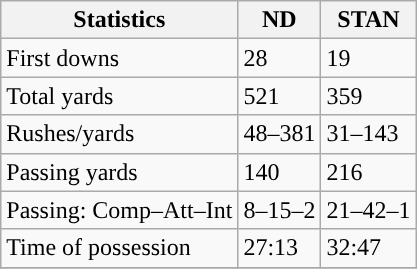<table class="wikitable" style="float: left;">
<tr>
<th>Statistics</th>
<th>ND</th>
<th>STAN</th>
</tr>
<tr>
<td>First downs</td>
<td>28</td>
<td>19</td>
</tr>
<tr>
<td>Total yards</td>
<td>521</td>
<td>359</td>
</tr>
<tr>
<td>Rushes/yards</td>
<td>48–381</td>
<td>31–143</td>
</tr>
<tr>
<td>Passing yards</td>
<td>140</td>
<td>216</td>
</tr>
<tr>
<td>Passing: Comp–Att–Int</td>
<td>8–15–2</td>
<td>21–42–1</td>
</tr>
<tr>
<td>Time of possession</td>
<td>27:13</td>
<td>32:47</td>
</tr>
<tr>
</tr>
</table>
